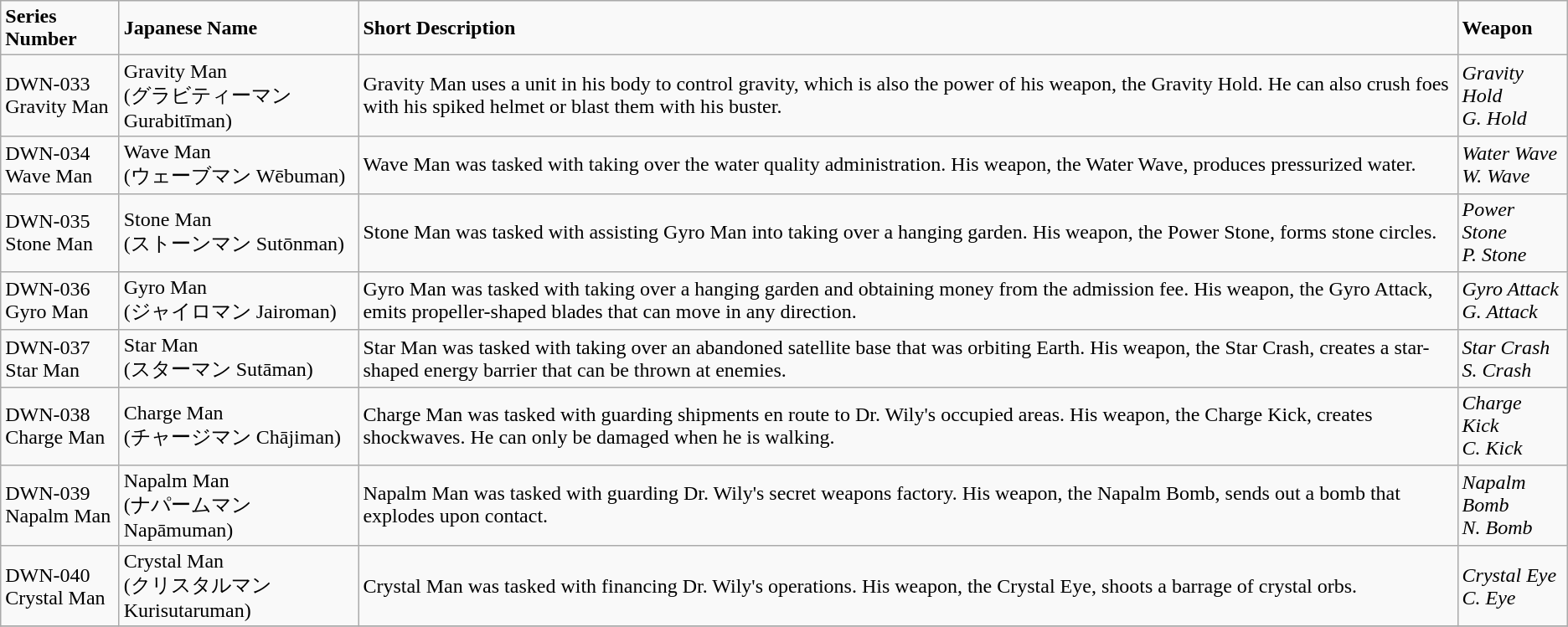<table class="wikitable">
<tr>
<td><strong>Series Number</strong></td>
<td><strong>Japanese Name</strong></td>
<td><strong>Short Description</strong></td>
<td><strong>Weapon</strong></td>
</tr>
<tr>
<td>DWN-033<br>Gravity Man</td>
<td>Gravity Man<br>(グラビティーマン Gurabitīman)</td>
<td>Gravity Man uses a unit in his body to control gravity, which is also the power of his weapon, the Gravity Hold. He can also crush foes with his spiked helmet or blast them with his buster.</td>
<td><em>Gravity Hold</em><br><em>G. Hold</em></td>
</tr>
<tr>
<td>DWN-034<br>Wave Man</td>
<td>Wave Man<br>(ウェーブマン Wēbuman)</td>
<td>Wave Man was tasked with taking over the water quality administration. His weapon, the Water Wave, produces pressurized water.</td>
<td><em>Water Wave</em><br><em>W. Wave</em></td>
</tr>
<tr>
<td>DWN-035<br>Stone Man</td>
<td>Stone Man<br>(ストーンマン Sutōnman)</td>
<td>Stone Man was tasked with assisting Gyro Man into taking over a hanging garden. His weapon, the Power Stone, forms stone circles.</td>
<td><em>Power Stone</em><br><em>P. Stone</em></td>
</tr>
<tr>
<td>DWN-036<br>Gyro Man</td>
<td>Gyro Man<br>(ジャイロマン Jairoman)</td>
<td>Gyro Man was tasked with taking over a hanging garden and obtaining money from the admission fee. His weapon, the Gyro Attack, emits propeller-shaped blades that can move in any direction.</td>
<td><em>Gyro Attack</em><br><em>G. Attack</em></td>
</tr>
<tr>
<td>DWN-037<br>Star Man</td>
<td>Star Man<br>(スターマン Sutāman)</td>
<td>Star Man was tasked with taking over an abandoned satellite base that was orbiting Earth. His weapon, the Star Crash, creates a star-shaped energy barrier that can be thrown at enemies.</td>
<td><em>Star Crash</em><br><em>S. Crash</em></td>
</tr>
<tr>
<td>DWN-038<br>Charge Man</td>
<td>Charge Man<br>(チャージマン Chājiman)</td>
<td>Charge Man was tasked with guarding shipments en route to Dr. Wily's occupied areas. His weapon, the Charge Kick, creates shockwaves. He can only be damaged when he is walking.</td>
<td><em>Charge Kick</em><br><em>C. Kick</em></td>
</tr>
<tr>
<td>DWN-039<br>Napalm Man</td>
<td>Napalm Man<br>(ナパームマン Napāmuman)</td>
<td>Napalm Man was tasked with guarding Dr. Wily's secret weapons factory. His weapon, the Napalm Bomb, sends out a bomb that explodes upon contact.</td>
<td><em>Napalm Bomb</em><br><em>N. Bomb</em></td>
</tr>
<tr>
<td>DWN-040<br>Crystal Man</td>
<td>Crystal Man<br>(クリスタルマン Kurisutaruman)</td>
<td>Crystal Man was tasked with financing Dr. Wily's operations. His weapon, the Crystal Eye, shoots a barrage of crystal orbs.</td>
<td><em>Crystal Eye</em><br><em>C. Eye</em></td>
</tr>
<tr>
</tr>
</table>
